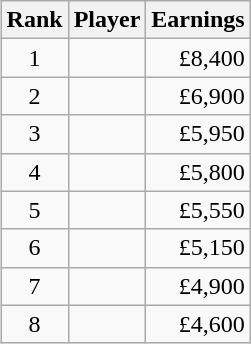<table class="wikitable" style="float:right; text-align:right; margin-left:1em">
<tr>
<th>Rank</th>
<th>Player</th>
<th>Earnings</th>
</tr>
<tr>
<td align=center>1</td>
<td style="text-align:left"></td>
<td>£8,400</td>
</tr>
<tr>
<td align=center>2</td>
<td style="text-align:left"></td>
<td>£6,900</td>
</tr>
<tr>
<td align=center>3</td>
<td style="text-align:left"></td>
<td>£5,950</td>
</tr>
<tr>
<td align=center>4</td>
<td style="text-align:left"></td>
<td>£5,800</td>
</tr>
<tr>
<td align=center>5</td>
<td style="text-align:left"></td>
<td>£5,550</td>
</tr>
<tr>
<td align=center>6</td>
<td style="text-align:left"></td>
<td>£5,150</td>
</tr>
<tr>
<td align=center>7</td>
<td style="text-align:left"></td>
<td>£4,900</td>
</tr>
<tr>
<td align=center>8</td>
<td style="text-align:left"></td>
<td>£4,600</td>
</tr>
</table>
